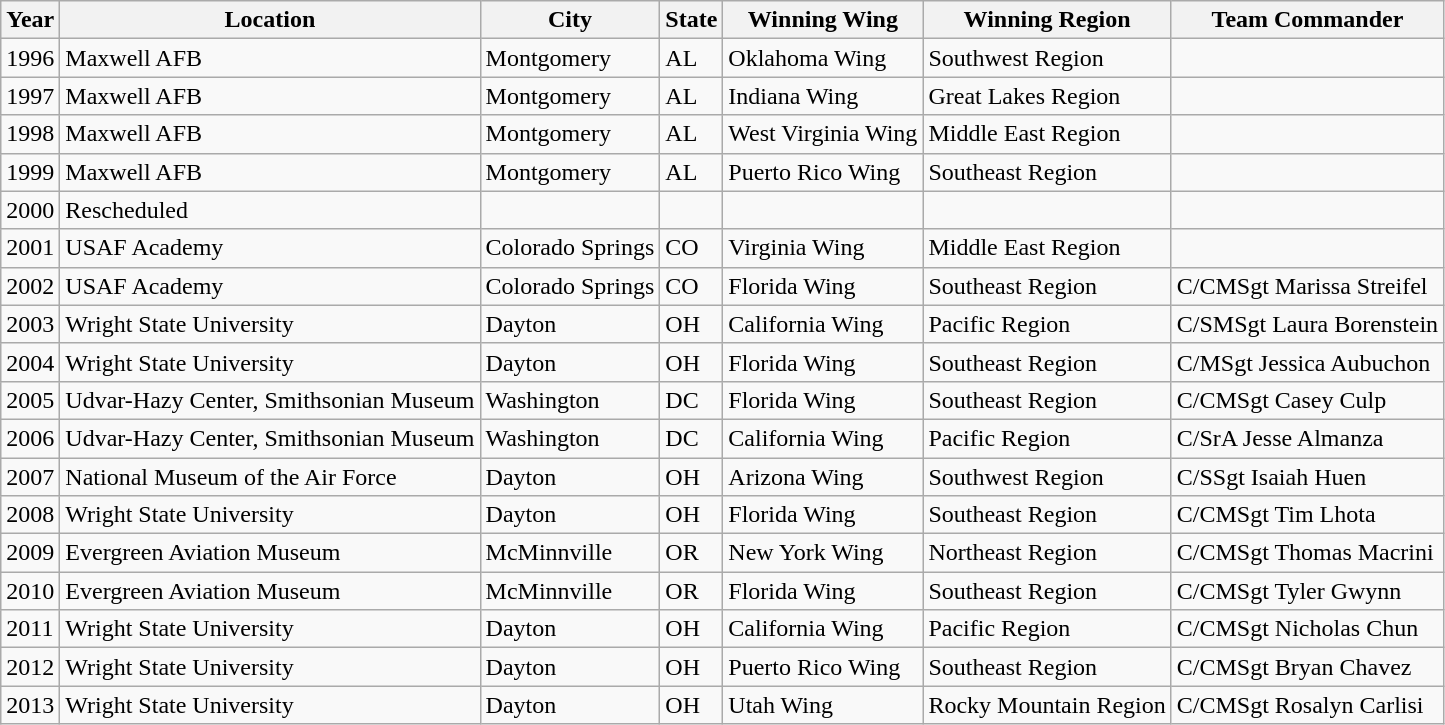<table class="wikitable">
<tr>
<th>Year</th>
<th>Location</th>
<th>City</th>
<th>State</th>
<th>Winning Wing</th>
<th>Winning Region</th>
<th>Team Commander</th>
</tr>
<tr>
<td>1996</td>
<td>Maxwell AFB</td>
<td>Montgomery</td>
<td>AL</td>
<td>Oklahoma Wing</td>
<td>Southwest Region</td>
<td></td>
</tr>
<tr>
<td>1997</td>
<td>Maxwell AFB</td>
<td>Montgomery</td>
<td>AL</td>
<td>Indiana Wing</td>
<td>Great Lakes Region</td>
<td></td>
</tr>
<tr>
<td>1998</td>
<td>Maxwell AFB</td>
<td>Montgomery</td>
<td>AL</td>
<td>West Virginia Wing</td>
<td>Middle East Region</td>
<td></td>
</tr>
<tr>
<td>1999</td>
<td>Maxwell AFB</td>
<td>Montgomery</td>
<td>AL</td>
<td>Puerto Rico Wing</td>
<td>Southeast Region</td>
<td></td>
</tr>
<tr>
<td>2000</td>
<td>Rescheduled</td>
<td></td>
<td></td>
<td></td>
<td></td>
<td></td>
</tr>
<tr>
<td>2001</td>
<td>USAF Academy</td>
<td>Colorado Springs</td>
<td>CO</td>
<td>Virginia Wing</td>
<td>Middle East Region</td>
<td></td>
</tr>
<tr>
<td>2002</td>
<td>USAF Academy</td>
<td>Colorado Springs</td>
<td>CO</td>
<td>Florida Wing</td>
<td>Southeast Region</td>
<td>C/CMSgt Marissa Streifel</td>
</tr>
<tr>
<td>2003</td>
<td>Wright State University</td>
<td>Dayton</td>
<td>OH</td>
<td>California Wing</td>
<td>Pacific Region</td>
<td>C/SMSgt Laura Borenstein</td>
</tr>
<tr>
<td>2004</td>
<td>Wright State University</td>
<td>Dayton</td>
<td>OH</td>
<td>Florida Wing</td>
<td>Southeast Region</td>
<td>C/MSgt Jessica Aubuchon</td>
</tr>
<tr>
<td>2005</td>
<td>Udvar-Hazy Center, Smithsonian Museum</td>
<td>Washington</td>
<td>DC</td>
<td>Florida Wing</td>
<td>Southeast Region</td>
<td>C/CMSgt Casey Culp</td>
</tr>
<tr>
<td>2006</td>
<td>Udvar-Hazy Center, Smithsonian Museum</td>
<td>Washington</td>
<td>DC</td>
<td>California Wing</td>
<td>Pacific Region</td>
<td>C/SrA Jesse Almanza</td>
</tr>
<tr>
<td>2007</td>
<td>National Museum of the Air Force</td>
<td>Dayton</td>
<td>OH</td>
<td>Arizona Wing</td>
<td>Southwest Region</td>
<td>C/SSgt Isaiah Huen</td>
</tr>
<tr>
<td>2008</td>
<td>Wright State University</td>
<td>Dayton</td>
<td>OH</td>
<td>Florida Wing</td>
<td>Southeast Region</td>
<td>C/CMSgt Tim Lhota</td>
</tr>
<tr>
<td>2009</td>
<td>Evergreen Aviation Museum</td>
<td>McMinnville</td>
<td>OR</td>
<td>New York Wing</td>
<td>Northeast Region</td>
<td>C/CMSgt Thomas Macrini</td>
</tr>
<tr>
<td>2010</td>
<td>Evergreen Aviation Museum</td>
<td>McMinnville</td>
<td>OR</td>
<td>Florida Wing</td>
<td>Southeast Region</td>
<td>C/CMSgt Tyler Gwynn</td>
</tr>
<tr>
<td>2011</td>
<td>Wright State University</td>
<td>Dayton</td>
<td>OH</td>
<td>California Wing</td>
<td>Pacific Region</td>
<td>C/CMSgt Nicholas Chun</td>
</tr>
<tr>
<td>2012</td>
<td>Wright State University</td>
<td>Dayton</td>
<td>OH</td>
<td>Puerto Rico Wing</td>
<td>Southeast Region</td>
<td>C/CMSgt Bryan Chavez</td>
</tr>
<tr>
<td>2013</td>
<td>Wright State University</td>
<td>Dayton</td>
<td>OH</td>
<td>Utah Wing</td>
<td>Rocky Mountain Region</td>
<td>C/CMSgt Rosalyn Carlisi</td>
</tr>
</table>
